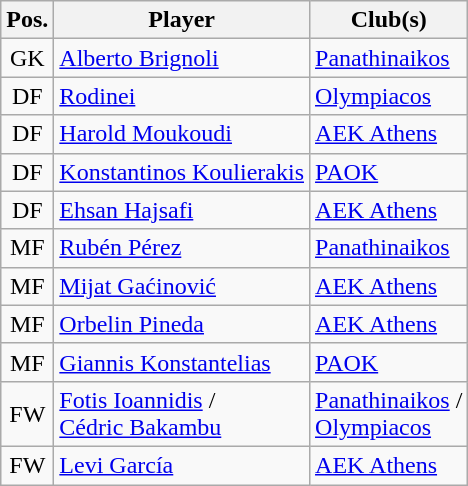<table class="wikitable" style="margin-right: 0;">
<tr text-align:center;">
<th>Pos.</th>
<th>Player</th>
<th>Club(s)</th>
</tr>
<tr>
<td align="center">GK</td>
<td> <a href='#'>Alberto Brignoli</a></td>
<td><a href='#'>Panathinaikos</a></td>
</tr>
<tr>
<td align="center">DF</td>
<td> <a href='#'>Rodinei</a></td>
<td><a href='#'>Olympiacos</a></td>
</tr>
<tr>
<td align="center">DF</td>
<td> <a href='#'>Harold Moukoudi</a></td>
<td><a href='#'>AEK Athens</a></td>
</tr>
<tr>
<td align="center">DF</td>
<td> <a href='#'>Konstantinos Koulierakis</a></td>
<td><a href='#'>PAOK</a></td>
</tr>
<tr>
<td align="center">DF</td>
<td> <a href='#'>Ehsan Hajsafi</a></td>
<td><a href='#'>AEK Athens</a></td>
</tr>
<tr>
<td align="center">MF</td>
<td> <a href='#'>Rubén Pérez</a></td>
<td><a href='#'>Panathinaikos</a></td>
</tr>
<tr>
<td align="center">MF</td>
<td> <a href='#'>Mijat Gaćinović</a></td>
<td><a href='#'>AEK Athens</a></td>
</tr>
<tr>
<td align="center">MF</td>
<td> <a href='#'>Orbelin Pineda</a></td>
<td><a href='#'>AEK Athens</a></td>
</tr>
<tr>
<td align="center">MF</td>
<td> <a href='#'>Giannis Konstantelias</a></td>
<td><a href='#'>PAOK</a></td>
</tr>
<tr>
<td align="center">FW</td>
<td> <a href='#'>Fotis Ioannidis</a> /<br> <a href='#'>Cédric Bakambu</a></td>
<td><a href='#'>Panathinaikos</a> /<br><a href='#'>Olympiacos</a></td>
</tr>
<tr>
<td align="center">FW</td>
<td> <a href='#'>Levi García</a></td>
<td><a href='#'>AEK Athens</a></td>
</tr>
</table>
